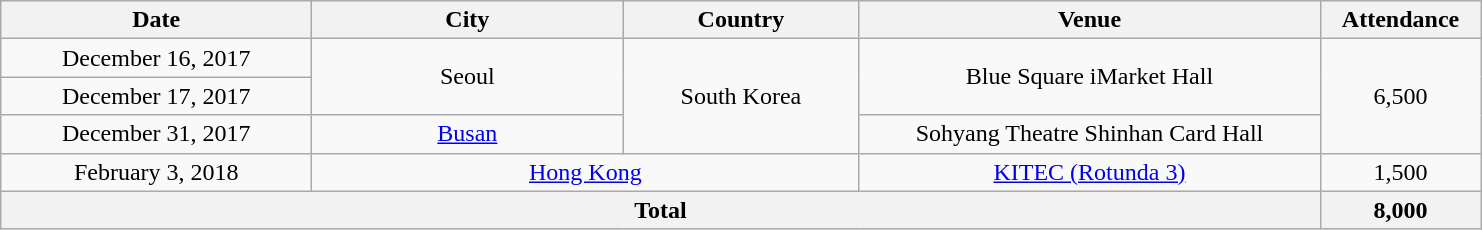<table class="wikitable" style="text-align:center;">
<tr>
<th width="200">Date</th>
<th width="200">City</th>
<th width="150">Country</th>
<th width="300">Venue</th>
<th width="100">Attendance</th>
</tr>
<tr>
<td>December 16, 2017</td>
<td rowspan="2">Seoul</td>
<td rowspan="3">South Korea</td>
<td rowspan="2">Blue Square iMarket Hall</td>
<td rowspan="3">6,500</td>
</tr>
<tr>
<td>December 17, 2017</td>
</tr>
<tr>
<td>December 31, 2017</td>
<td><a href='#'>Busan</a></td>
<td>Sohyang Theatre Shinhan Card Hall</td>
</tr>
<tr>
<td>February 3, 2018</td>
<td colspan="2"><a href='#'>Hong Kong</a></td>
<td><a href='#'>KITEC (Rotunda 3)</a></td>
<td>1,500</td>
</tr>
<tr>
<th colspan="4"><strong>Total</strong></th>
<th><strong>8,000</strong></th>
</tr>
</table>
